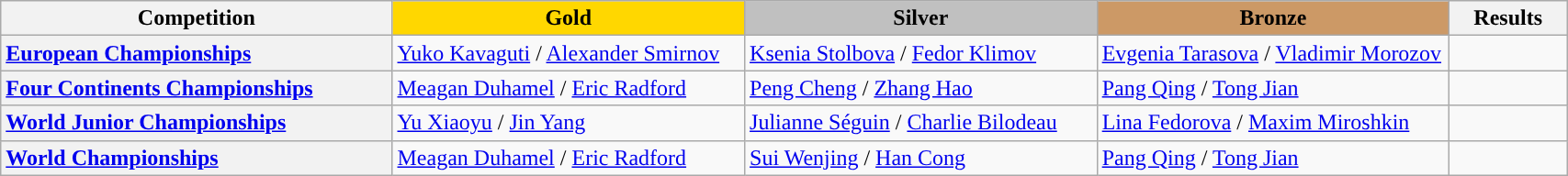<table class="wikitable unsortable" style="text-align:left; width:90%">
<tr>
<th scope="col" style="text-align:center; width:25%;">Competition</th>
<td scope="col" style="text-align:center; width:22.5%; background:gold"><strong>Gold</strong></td>
<td scope="col" style="text-align:center; width:22.5%; background:silver"><strong>Silver</strong></td>
<td scope="col" style="text-align:center; width:22.5%; background:#c96"><strong>Bronze</strong></td>
<th scope="col" style="text-align:center; width:7.5%;">Results</th>
</tr>
<tr>
<th scope="row" style="text-align:left"> <a href='#'>European Championships</a></th>
<td> <a href='#'>Yuko Kavaguti</a> / <a href='#'>Alexander Smirnov</a></td>
<td> <a href='#'>Ksenia Stolbova</a> / <a href='#'>Fedor Klimov</a></td>
<td> <a href='#'>Evgenia Tarasova</a> / <a href='#'>Vladimir Morozov</a></td>
<td></td>
</tr>
<tr>
<th scope="row" style="text-align:left"> <a href='#'>Four Continents Championships</a></th>
<td> <a href='#'>Meagan Duhamel</a> / <a href='#'>Eric Radford</a></td>
<td> <a href='#'>Peng Cheng</a> / <a href='#'>Zhang Hao</a></td>
<td> <a href='#'>Pang Qing</a> / <a href='#'>Tong Jian</a></td>
<td></td>
</tr>
<tr>
<th scope="row" style="text-align:left"> <a href='#'>World Junior Championships</a></th>
<td> <a href='#'>Yu Xiaoyu</a> / <a href='#'>Jin Yang</a></td>
<td> <a href='#'>Julianne Séguin</a> / <a href='#'>Charlie Bilodeau</a></td>
<td> <a href='#'>Lina Fedorova</a> / <a href='#'>Maxim Miroshkin</a></td>
<td></td>
</tr>
<tr>
<th scope="row" style="text-align:left"> <a href='#'>World Championships</a></th>
<td> <a href='#'>Meagan Duhamel</a> / <a href='#'>Eric Radford</a></td>
<td> <a href='#'>Sui Wenjing</a> / <a href='#'>Han Cong</a></td>
<td> <a href='#'>Pang Qing</a> / <a href='#'>Tong Jian</a></td>
<td></td>
</tr>
</table>
